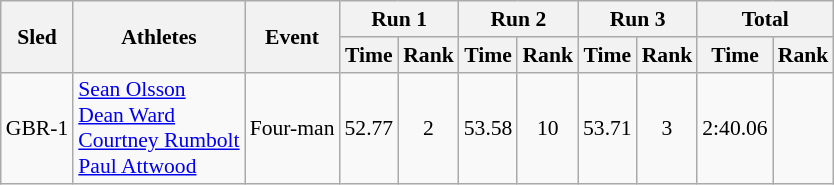<table class="wikitable"  border="1" style="font-size:90%">
<tr>
<th rowspan="2">Sled</th>
<th rowspan="2">Athletes</th>
<th rowspan="2">Event</th>
<th colspan="2">Run 1</th>
<th colspan="2">Run 2</th>
<th colspan="2">Run 3</th>
<th colspan="2">Total</th>
</tr>
<tr>
<th>Time</th>
<th>Rank</th>
<th>Time</th>
<th>Rank</th>
<th>Time</th>
<th>Rank</th>
<th>Time</th>
<th>Rank</th>
</tr>
<tr>
<td align="center">GBR-1</td>
<td><a href='#'>Sean Olsson</a><br><a href='#'>Dean Ward</a><br><a href='#'>Courtney Rumbolt</a><br><a href='#'>Paul Attwood</a></td>
<td>Four-man</td>
<td align="center">52.77</td>
<td align="center">2</td>
<td align="center">53.58</td>
<td align="center">10</td>
<td align="center">53.71</td>
<td align="center">3</td>
<td align="center">2:40.06</td>
<td align="center"></td>
</tr>
</table>
